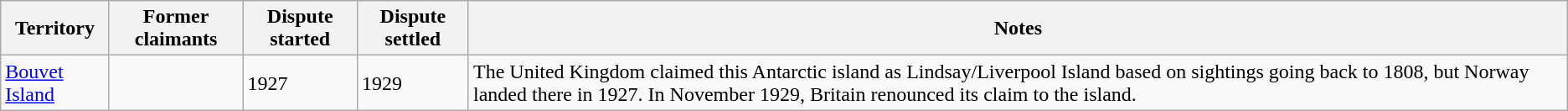<table class="wikitable sortable">
<tr>
<th>Territory</th>
<th>Former claimants</th>
<th>Dispute started</th>
<th>Dispute settled</th>
<th>Notes</th>
</tr>
<tr>
<td><a href='#'>Bouvet Island</a></td>
<td><strong></strong><br></td>
<td>1927</td>
<td>1929</td>
<td>The United Kingdom claimed this Antarctic island as Lindsay/Liverpool Island based on sightings going back to 1808, but Norway landed there in 1927. In November 1929, Britain renounced its claim to the island.</td>
</tr>
</table>
